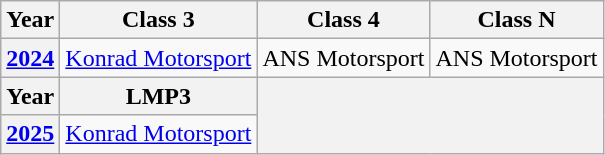<table class="wikitable">
<tr>
<th>Year</th>
<th>Class 3</th>
<th>Class 4</th>
<th>Class N</th>
</tr>
<tr>
<th><a href='#'>2024</a></th>
<td> <a href='#'>Konrad Motorsport</a></td>
<td> ANS Motorsport</td>
<td> ANS Motorsport</td>
</tr>
<tr>
<th>Year</th>
<th>LMP3</th>
<th colspan="2" rowspan="2"></th>
</tr>
<tr>
<th><a href='#'>2025</a></th>
<td> <a href='#'>Konrad Motorsport</a></td>
</tr>
</table>
